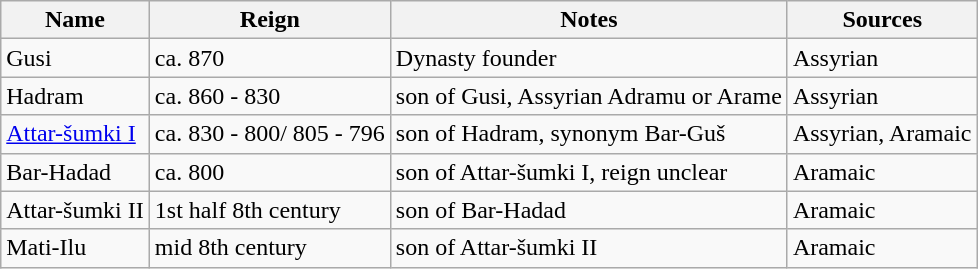<table class="wikitable">
<tr>
<th>Name</th>
<th>Reign</th>
<th>Notes</th>
<th>Sources</th>
</tr>
<tr>
<td>Gusi</td>
<td>ca. 870</td>
<td>Dynasty founder</td>
<td>Assyrian</td>
</tr>
<tr>
<td>Hadram</td>
<td>ca. 860 - 830</td>
<td>son of Gusi, Assyrian Adramu or Arame</td>
<td>Assyrian</td>
</tr>
<tr>
<td><a href='#'>Attar-šumki I</a></td>
<td>ca. 830 - 800/ 805 - 796</td>
<td>son of Hadram, synonym Bar-Guš</td>
<td>Assyrian, Aramaic</td>
</tr>
<tr>
<td>Bar-Hadad</td>
<td>ca. 800</td>
<td>son of Attar-šumki I, reign unclear</td>
<td>Aramaic</td>
</tr>
<tr>
<td>Attar-šumki II</td>
<td>1st half 8th century</td>
<td>son of Bar-Hadad</td>
<td>Aramaic</td>
</tr>
<tr>
<td>Mati-Ilu</td>
<td>mid 8th century</td>
<td>son of Attar-šumki II</td>
<td>Aramaic</td>
</tr>
</table>
